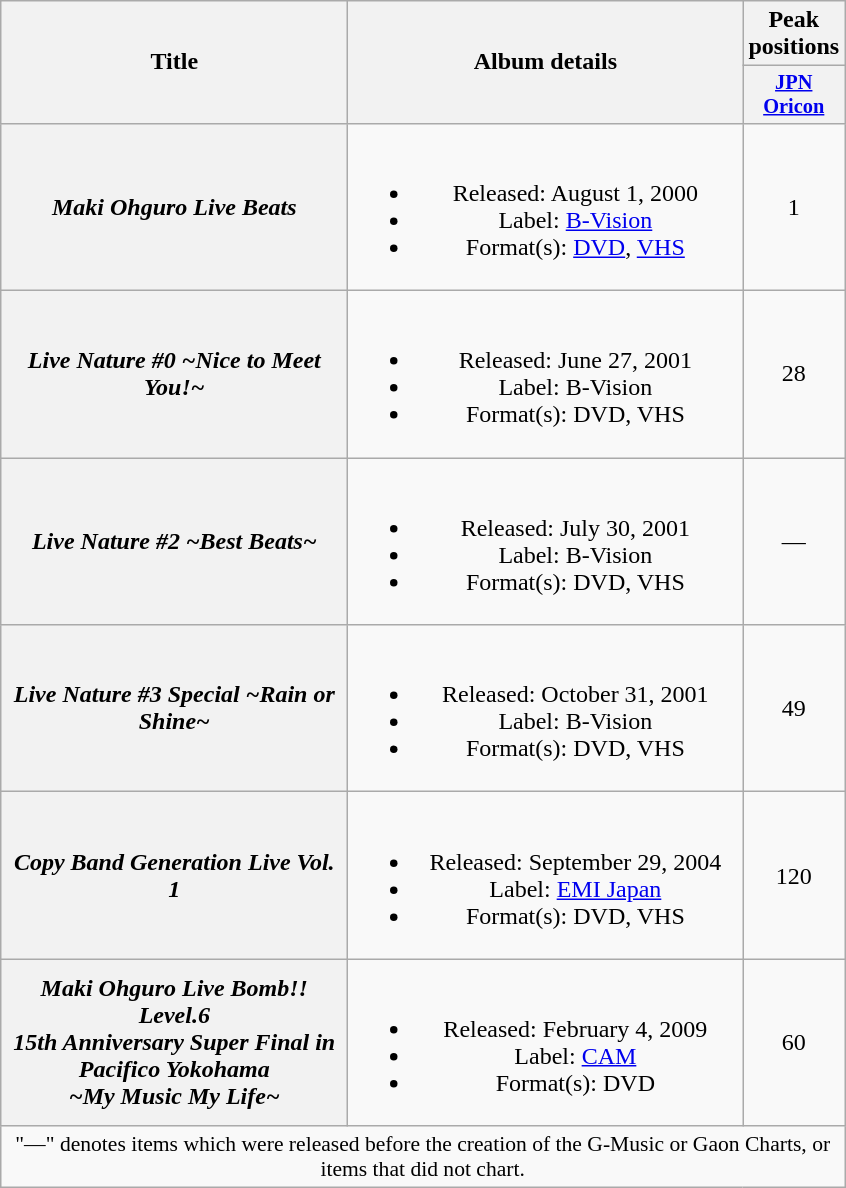<table class="wikitable plainrowheaders" style="text-align:center;">
<tr>
<th style="width:14em;" rowspan="2">Title</th>
<th style="width:16em;" rowspan="2">Album details</th>
<th>Peak positions</th>
</tr>
<tr>
<th style="width:3em;font-size:85%"><a href='#'>JPN<br>Oricon</a><br></th>
</tr>
<tr>
<th scope="row"><em>Maki Ohguro Live Beats</em></th>
<td><br><ul><li>Released: August 1, 2000</li><li>Label: <a href='#'>B-Vision</a></li><li>Format(s): <a href='#'>DVD</a>, <a href='#'>VHS</a></li></ul></td>
<td>1</td>
</tr>
<tr>
<th scope="row"><em>Live Nature #0 ~Nice to Meet You!~</em></th>
<td><br><ul><li>Released: June 27, 2001</li><li>Label: B-Vision</li><li>Format(s): DVD, VHS</li></ul></td>
<td>28</td>
</tr>
<tr>
<th scope="row"><em>Live Nature #2 ~Best Beats~</em></th>
<td><br><ul><li>Released: July 30, 2001</li><li>Label: B-Vision</li><li>Format(s): DVD, VHS</li></ul></td>
<td>—</td>
</tr>
<tr>
<th scope="row"><em>Live Nature #3 Special ~Rain or Shine~</em></th>
<td><br><ul><li>Released: October 31, 2001</li><li>Label: B-Vision</li><li>Format(s): DVD, VHS</li></ul></td>
<td>49</td>
</tr>
<tr>
<th scope="row"><em>Copy Band Generation Live Vol. 1</em></th>
<td><br><ul><li>Released: September 29, 2004</li><li>Label: <a href='#'>EMI Japan</a></li><li>Format(s): DVD, VHS</li></ul></td>
<td>120</td>
</tr>
<tr>
<th scope="row"><em>Maki Ohguro Live Bomb&excl;&excl; Level.6<br>15th Anniversary Super Final in Pacifico Yokohama<br>~My Music My Life~</em></th>
<td><br><ul><li>Released: February 4, 2009</li><li>Label: <a href='#'>CAM</a></li><li>Format(s): DVD</li></ul></td>
<td>60</td>
</tr>
<tr>
<td colspan="3"  style="text-align:center; font-size:90%;">"—" denotes items which were released before the creation of the G-Music or Gaon Charts, or items that did not chart.</td>
</tr>
</table>
